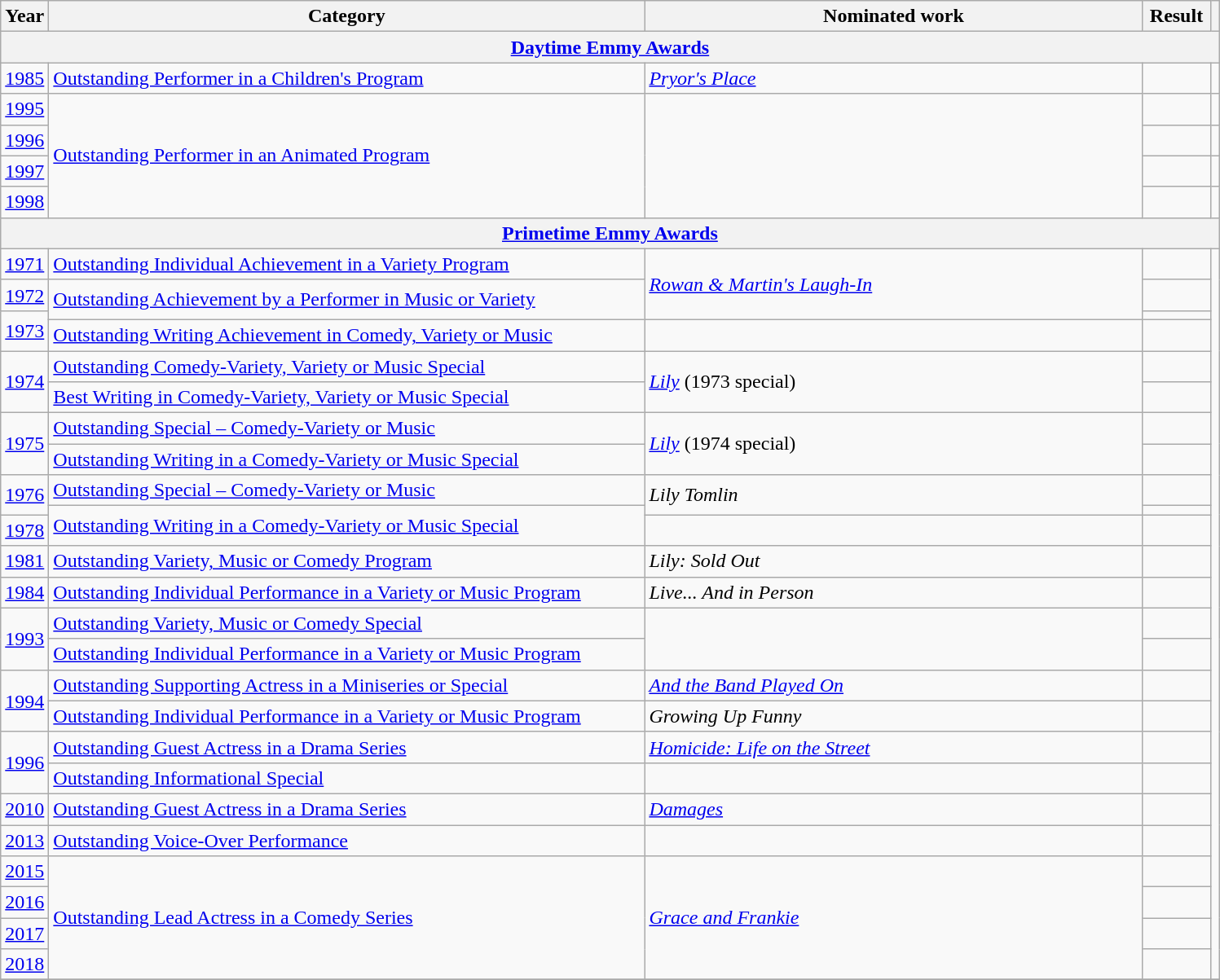<table class=wikitable>
<tr>
<th scope="col" style="width:2em;">Year</th>
<th scope="col" style="width:30em;">Category</th>
<th scope="col" style="width:25em;">Nominated work</th>
<th scope="col" style="width:3em;">Result</th>
<th></th>
</tr>
<tr>
<th colspan=5><a href='#'>Daytime Emmy Awards</a></th>
</tr>
<tr>
<td style="text-align:center;"><a href='#'>1985</a></td>
<td><a href='#'>Outstanding Performer in a Children's Program</a></td>
<td><em><a href='#'>Pryor's Place</a></em></td>
<td></td>
<td style="text-align:center;"></td>
</tr>
<tr>
<td style="text-align:center;"><a href='#'>1995</a></td>
<td rowspan=4><a href='#'>Outstanding Performer in an Animated Program</a></td>
<td rowspan=4></td>
<td></td>
<td style="text-align:center;"></td>
</tr>
<tr>
<td style="text-align:center;"><a href='#'>1996</a></td>
<td></td>
<td style="text-align:center;"></td>
</tr>
<tr>
<td style="text-align:center;"><a href='#'>1997</a></td>
<td></td>
<td style="text-align:center;"></td>
</tr>
<tr>
<td style="text-align:center;"><a href='#'>1998</a></td>
<td></td>
<td style="text-align:center;"></td>
</tr>
<tr>
<th colspan=5><a href='#'>Primetime Emmy Awards</a></th>
</tr>
<tr>
<td style="text-align:center;"><a href='#'>1971</a></td>
<td><a href='#'>Outstanding Individual Achievement in a Variety Program</a></td>
<td rowspan=3><em><a href='#'>Rowan & Martin's Laugh-In</a></em></td>
<td></td>
<td style="text-align:center;" rowspan="25"></td>
</tr>
<tr>
<td style="text-align:center;"><a href='#'>1972</a></td>
<td rowspan=2><a href='#'>Outstanding Achievement by a Performer in Music or Variety</a></td>
<td></td>
</tr>
<tr>
<td style="text-align:center;", rowspan="2"><a href='#'>1973</a></td>
<td></td>
</tr>
<tr>
<td><a href='#'>Outstanding Writing Achievement in Comedy, Variety or Music</a></td>
<td></td>
<td></td>
</tr>
<tr>
<td style="text-align:center;", rowspan="2"><a href='#'>1974</a></td>
<td><a href='#'>Outstanding Comedy-Variety, Variety or Music Special</a></td>
<td rowspan="2"><em><a href='#'>Lily</a></em> (1973 special)</td>
<td></td>
</tr>
<tr>
<td><a href='#'>Best Writing in Comedy-Variety, Variety or Music Special</a></td>
<td></td>
</tr>
<tr>
<td style="text-align:center;", rowspan="2"><a href='#'>1975</a></td>
<td><a href='#'>Outstanding Special – Comedy-Variety or Music</a></td>
<td rowspan="2"><em><a href='#'>Lily</a></em> (1974 special)</td>
<td></td>
</tr>
<tr>
<td><a href='#'>Outstanding Writing in a Comedy-Variety or Music Special</a></td>
<td></td>
</tr>
<tr>
<td style="text-align:center;", rowspan="2"><a href='#'>1976</a></td>
<td><a href='#'>Outstanding Special – Comedy-Variety or Music</a></td>
<td rowspan="2"><em>Lily Tomlin</em></td>
<td></td>
</tr>
<tr>
<td rowspan=2><a href='#'>Outstanding Writing in a Comedy-Variety or Music Special</a></td>
<td></td>
</tr>
<tr>
<td style="text-align:center;"><a href='#'>1978</a></td>
<td></td>
<td></td>
</tr>
<tr>
<td style="text-align:center;"><a href='#'>1981</a></td>
<td><a href='#'>Outstanding Variety, Music or Comedy Program</a></td>
<td><em>Lily: Sold Out</em></td>
<td></td>
</tr>
<tr>
<td style="text-align:center;"><a href='#'>1984</a></td>
<td><a href='#'>Outstanding Individual Performance in a Variety or Music Program</a></td>
<td><em>Live... And in Person</em></td>
<td></td>
</tr>
<tr>
<td style="text-align:center;", rowspan="2"><a href='#'>1993</a></td>
<td><a href='#'>Outstanding Variety, Music or Comedy Special</a></td>
<td rowspan="2"></td>
<td></td>
</tr>
<tr>
<td><a href='#'>Outstanding Individual Performance in a Variety or Music Program</a></td>
<td></td>
</tr>
<tr>
<td style="text-align:center;", rowspan="2"><a href='#'>1994</a></td>
<td><a href='#'>Outstanding Supporting Actress in a Miniseries or Special</a></td>
<td><em><a href='#'>And the Band Played On</a></em></td>
<td></td>
</tr>
<tr>
<td><a href='#'>Outstanding Individual Performance in a Variety or Music Program</a></td>
<td><em>Growing Up Funny</em></td>
<td></td>
</tr>
<tr>
<td style="text-align:center;", rowspan="2"><a href='#'>1996</a></td>
<td><a href='#'>Outstanding Guest Actress in a Drama Series</a></td>
<td><em><a href='#'>Homicide: Life on the Street</a></em></td>
<td></td>
</tr>
<tr>
<td><a href='#'>Outstanding Informational Special</a></td>
<td></td>
<td></td>
</tr>
<tr>
<td style="text-align:center;"><a href='#'>2010</a></td>
<td><a href='#'>Outstanding Guest Actress in a Drama Series</a></td>
<td><em><a href='#'>Damages</a></em></td>
<td></td>
</tr>
<tr>
<td style="text-align:center;"><a href='#'>2013</a></td>
<td><a href='#'>Outstanding Voice-Over Performance</a></td>
<td></td>
<td></td>
</tr>
<tr>
<td style="text-align:center;"><a href='#'>2015</a></td>
<td rowspan=4><a href='#'>Outstanding Lead Actress in a Comedy Series</a></td>
<td rowspan=4><em><a href='#'>Grace and Frankie</a></em></td>
<td></td>
</tr>
<tr>
<td style="text-align:center;"><a href='#'>2016</a></td>
<td></td>
</tr>
<tr>
<td style="text-align:center;"><a href='#'>2017</a></td>
<td></td>
</tr>
<tr>
<td style="text-align:center;"><a href='#'>2018</a></td>
<td></td>
</tr>
<tr>
</tr>
</table>
